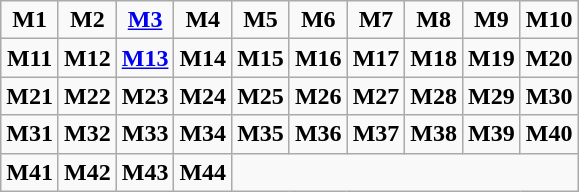<table class="wikitable" style="text-align: center;">
<tr valign="top">
<td><strong>M1</strong><br></td>
<td><strong>M2</strong><br></td>
<td><strong><a href='#'>M3</a></strong><br></td>
<td><strong>M4</strong><br></td>
<td><strong>M5</strong><br></td>
<td><strong>M6</strong><br></td>
<td><strong>M7</strong><br></td>
<td><strong>M8</strong><br></td>
<td><strong>M9</strong><br></td>
<td><strong>M10</strong><br></td>
</tr>
<tr valign="top">
<td><strong>M11</strong><br></td>
<td><strong>M12</strong><br></td>
<td><strong><a href='#'>M13</a></strong><br></td>
<td><strong>M14</strong><br></td>
<td><strong>M15</strong><br></td>
<td><strong>M16</strong><br></td>
<td><strong>M17</strong><br></td>
<td><strong>M18</strong><br></td>
<td><strong>M19</strong><br></td>
<td><strong>M20</strong><br></td>
</tr>
<tr valign="top">
<td><strong>M21</strong><br></td>
<td><strong>M22</strong><br></td>
<td><strong>M23</strong><br></td>
<td><strong>M24</strong><br></td>
<td><strong>M25</strong><br></td>
<td><strong>M26</strong><br></td>
<td><strong>M27</strong><br></td>
<td><strong>M28</strong><br></td>
<td><strong>M29</strong><br></td>
<td><strong>M30</strong><br></td>
</tr>
<tr valign="top">
<td><strong>M31</strong><br></td>
<td><strong>M32</strong><br></td>
<td><strong>M33</strong><br></td>
<td><strong>M34</strong><br></td>
<td><strong>M35</strong><br></td>
<td><strong>M36</strong><br></td>
<td><strong>M37</strong><br></td>
<td><strong>M38</strong><br></td>
<td><strong>M39</strong><br></td>
<td><strong>M40</strong><br></td>
</tr>
<tr valign="top">
<td><strong>M41</strong><br></td>
<td><strong>M42</strong><br></td>
<td><strong>M43</strong><br></td>
<td><strong>M44</strong><br></td>
</tr>
</table>
